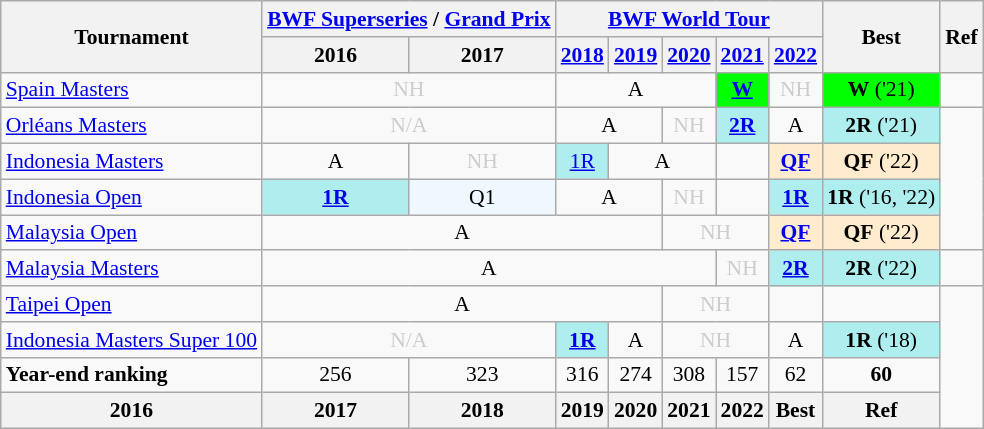<table style='font-size: 90%; text-align:center;' class='wikitable'>
<tr>
<th rowspan="2">Tournament</th>
<th colspan="2"><strong><a href='#'>BWF Superseries</a> / <a href='#'>Grand Prix</a></strong></th>
<th colspan="5"><strong><a href='#'>BWF World Tour</a></strong></th>
<th rowspan="2">Best</th>
<th rowspan="2">Ref</th>
</tr>
<tr>
<th>2016</th>
<th>2017</th>
<th><a href='#'>2018</a></th>
<th><a href='#'>2019</a></th>
<th><a href='#'>2020</a></th>
<th><a href='#'>2021</a></th>
<th><a href='#'>2022</a></th>
</tr>
<tr>
<td align=left><a href='#'>Spain Masters</a></td>
<td colspan="2" style=color:#ccc>NH</td>
<td colspan="3">A</td>
<td bgcolor=00FF00><a href='#'><strong>W</strong></a></td>
<td style=color:#ccc>NH</td>
<td bgcolor=00FF00><strong>W</strong> ('21)</td>
<td></td>
</tr>
<tr>
<td align=left><a href='#'>Orléans Masters</a></td>
<td colspan="2" style=color:#ccc>N/A</td>
<td colspan="2">A</td>
<td style=color:#ccc>NH</td>
<td bgcolor=AFEEEE><a href='#'><strong>2R</strong></a></td>
<td>A</td>
<td bgcolor=AFEEEE><strong>2R</strong> ('21)</td>
</tr>
<tr>
<td align=left><a href='#'>Indonesia Masters</a></td>
<td>A</td>
<td style=color:#ccc>NH</td>
<td bgcolor=AFEEEE><a href='#'>1R</a></td>
<td colspan="2">A</td>
<td><a href='#'></a></td>
<td bgcolor=FFEBCD><strong><a href='#'>QF</a></strong></td>
<td bgcolor=FFEBCD><strong>QF</strong> ('22)</td>
</tr>
<tr>
<td align=left><a href='#'>Indonesia Open</a></td>
<td bgcolor=AFEEEE><strong><a href='#'>1R</a></strong></td>
<td 2017; bgcolor=F0F8FF>Q1</td>
<td colspan="2">A</td>
<td style=color:#ccc>NH</td>
<td><a href='#'></a></td>
<td bgcolor=AFEEEE><strong><a href='#'>1R</a></strong></td>
<td bgcolor=AFEEEE><strong>1R</strong> ('16, '22)</td>
</tr>
<tr>
<td align=left><a href='#'>Malaysia Open</a></td>
<td colspan="4">A</td>
<td colspan="2" style=color:#ccc>NH</td>
<td bgcolor=FFEBCD><strong><a href='#'>QF</a></strong></td>
<td bgcolor=FFEBCD><strong>QF</strong> ('22)</td>
</tr>
<tr>
<td align=left><a href='#'>Malaysia Masters</a></td>
<td colspan="5">A</td>
<td style=color:#ccc>NH</td>
<td bgcolor=AFEEEE><strong><a href='#'>2R</a></strong></td>
<td bgcolor=AFEEEE><strong>2R</strong> ('22)</td>
<td></td>
</tr>
<tr>
<td align=left><a href='#'>Taipei Open</a></td>
<td colspan="4">A</td>
<td colspan="2" style=color:#ccc>NH</td>
<td><a href='#'></a></td>
<td></td>
</tr>
<tr>
<td align=left><a href='#'>Indonesia Masters Super 100</a></td>
<td colspan="2" style=color:#ccc>N/A</td>
<td bgcolor=AFEEEE><a href='#'><strong>1R</strong></a></td>
<td>A</td>
<td colspan="2" style=color:#ccc>NH</td>
<td>A</td>
<td bgcolor=AFEEEE><strong>1R</strong> ('18)</td>
</tr>
<tr>
<td align=left><strong>Year-end ranking</strong></td>
<td 2016;>256</td>
<td 2017;>323</td>
<td 2018;>316</td>
<td 2019;>274</td>
<td 2020;>308</td>
<td 2021;>157</td>
<td 2022;>62</td>
<td Best;><strong>60</strong></td>
</tr>
<tr>
<th>2016</th>
<th>2017</th>
<th>2018</th>
<th>2019</th>
<th>2020</th>
<th>2021</th>
<th>2022</th>
<th>Best</th>
<th>Ref</th>
</tr>
</table>
